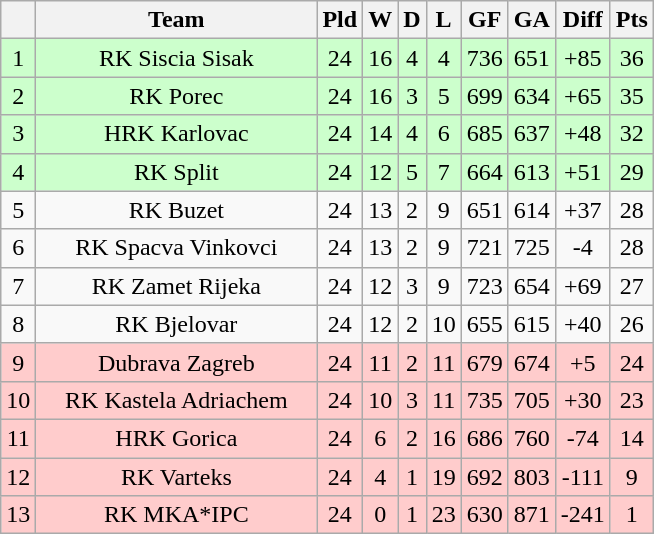<table class="wikitable sortable" style="text-align:center">
<tr>
<th></th>
<th width="180">Team</th>
<th>Pld</th>
<th>W</th>
<th>D</th>
<th>L</th>
<th>GF</th>
<th>GA</th>
<th>Diff</th>
<th>Pts</th>
</tr>
<tr bgcolor="#ccffcc">
<td>1</td>
<td>RK Siscia Sisak</td>
<td>24</td>
<td>16</td>
<td>4</td>
<td>4</td>
<td>736</td>
<td>651</td>
<td>+85</td>
<td>36</td>
</tr>
<tr bgcolor="#ccffcc">
<td>2</td>
<td>RK Porec</td>
<td>24</td>
<td>16</td>
<td>3</td>
<td>5</td>
<td>699</td>
<td>634</td>
<td>+65</td>
<td>35</td>
</tr>
<tr bgcolor="#ccffcc">
<td>3</td>
<td>HRK Karlovac</td>
<td>24</td>
<td>14</td>
<td>4</td>
<td>6</td>
<td>685</td>
<td>637</td>
<td>+48</td>
<td>32</td>
</tr>
<tr bgcolor="#ccffcc">
<td>4</td>
<td>RK Split</td>
<td>24</td>
<td>12</td>
<td>5</td>
<td>7</td>
<td>664</td>
<td>613</td>
<td>+51</td>
<td>29</td>
</tr>
<tr>
<td>5</td>
<td>RK Buzet</td>
<td>24</td>
<td>13</td>
<td>2</td>
<td>9</td>
<td>651</td>
<td>614</td>
<td>+37</td>
<td>28</td>
</tr>
<tr>
<td>6</td>
<td>RK Spacva Vinkovci</td>
<td>24</td>
<td>13</td>
<td>2</td>
<td>9</td>
<td>721</td>
<td>725</td>
<td>-4</td>
<td>28</td>
</tr>
<tr>
<td>7</td>
<td>RK Zamet Rijeka</td>
<td>24</td>
<td>12</td>
<td>3</td>
<td>9</td>
<td>723</td>
<td>654</td>
<td>+69</td>
<td>27</td>
</tr>
<tr>
<td>8</td>
<td>RK Bjelovar</td>
<td>24</td>
<td>12</td>
<td>2</td>
<td>10</td>
<td>655</td>
<td>615</td>
<td>+40</td>
<td>26</td>
</tr>
<tr bgcolor="#FFCCCC">
<td>9</td>
<td>Dubrava Zagreb</td>
<td>24</td>
<td>11</td>
<td>2</td>
<td>11</td>
<td>679</td>
<td>674</td>
<td>+5</td>
<td>24</td>
</tr>
<tr bgcolor="#FFCCCC">
<td>10</td>
<td>RK Kastela Adriachem</td>
<td>24</td>
<td>10</td>
<td>3</td>
<td>11</td>
<td>735</td>
<td>705</td>
<td>+30</td>
<td>23</td>
</tr>
<tr bgcolor="#FFCCCC">
<td>11</td>
<td>HRK Gorica</td>
<td>24</td>
<td>6</td>
<td>2</td>
<td>16</td>
<td>686</td>
<td>760</td>
<td>-74</td>
<td>14</td>
</tr>
<tr bgcolor="#FFCCCC">
<td>12</td>
<td>RK Varteks</td>
<td>24</td>
<td>4</td>
<td>1</td>
<td>19</td>
<td>692</td>
<td>803</td>
<td>-111</td>
<td>9</td>
</tr>
<tr bgcolor="#FFCCCC">
<td>13</td>
<td>RK MKA*IPC</td>
<td>24</td>
<td>0</td>
<td>1</td>
<td>23</td>
<td>630</td>
<td>871</td>
<td>-241</td>
<td>1</td>
</tr>
</table>
